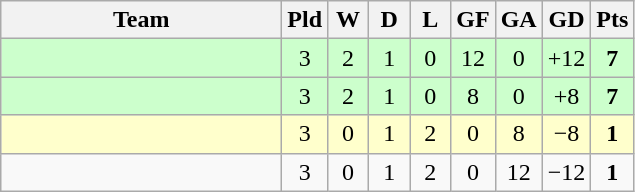<table class="wikitable" style="text-align:center;">
<tr>
<th width=180>Team</th>
<th width=20>Pld</th>
<th width=20>W</th>
<th width=20>D</th>
<th width=20>L</th>
<th width=20>GF</th>
<th width=20>GA</th>
<th width=20>GD</th>
<th width=20>Pts</th>
</tr>
<tr align=center style="background:#ccffcc;">
<td style="text-align:left;"></td>
<td>3</td>
<td>2</td>
<td>1</td>
<td>0</td>
<td>12</td>
<td>0</td>
<td>+12</td>
<td><strong>7</strong></td>
</tr>
<tr align=center style="background:#ccffcc;">
<td style="text-align:left;"></td>
<td>3</td>
<td>2</td>
<td>1</td>
<td>0</td>
<td>8</td>
<td>0</td>
<td>+8</td>
<td><strong>7</strong></td>
</tr>
<tr align=center style="background:#ffffcc;">
<td style="text-align:left;"></td>
<td>3</td>
<td>0</td>
<td>1</td>
<td>2</td>
<td>0</td>
<td>8</td>
<td>−8</td>
<td><strong>1</strong></td>
</tr>
<tr align=center>
<td style="text-align:left;"></td>
<td>3</td>
<td>0</td>
<td>1</td>
<td>2</td>
<td>0</td>
<td>12</td>
<td>−12</td>
<td><strong>1</strong></td>
</tr>
</table>
